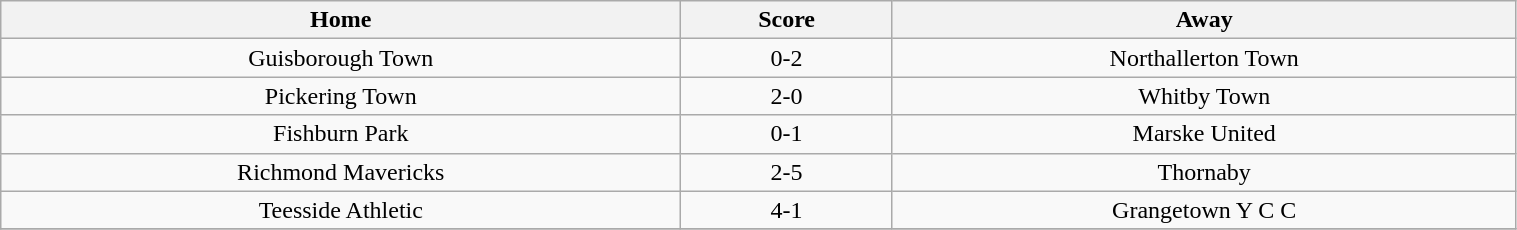<table class="wikitable " style="text-align:center; width:80%;">
<tr>
<th>Home</th>
<th>Score</th>
<th>Away</th>
</tr>
<tr>
<td>Guisborough Town</td>
<td>0-2</td>
<td>Northallerton Town</td>
</tr>
<tr>
<td>Pickering Town</td>
<td>2-0</td>
<td>Whitby Town</td>
</tr>
<tr>
<td>Fishburn Park</td>
<td>0-1</td>
<td>Marske United</td>
</tr>
<tr>
<td>Richmond Mavericks</td>
<td>2-5</td>
<td>Thornaby</td>
</tr>
<tr>
<td>Teesside Athletic</td>
<td>4-1</td>
<td>Grangetown Y C C</td>
</tr>
<tr>
</tr>
</table>
